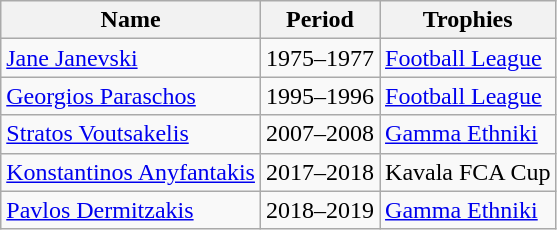<table class="wikitable">
<tr>
<th>Name</th>
<th>Period</th>
<th>Trophies</th>
</tr>
<tr>
<td> <a href='#'>Jane Janevski</a></td>
<td>1975–1977</td>
<td><a href='#'>Football League</a></td>
</tr>
<tr>
<td> <a href='#'>Georgios Paraschos</a></td>
<td>1995–1996</td>
<td><a href='#'>Football League</a></td>
</tr>
<tr>
<td> <a href='#'>Stratos Voutsakelis</a></td>
<td>2007–2008</td>
<td><a href='#'>Gamma Ethniki</a></td>
</tr>
<tr>
<td> <a href='#'>Konstantinos Anyfantakis</a></td>
<td>2017–2018</td>
<td>Kavala FCA Cup</td>
</tr>
<tr>
<td> <a href='#'>Pavlos Dermitzakis</a></td>
<td>2018–2019</td>
<td><a href='#'>Gamma Ethniki</a></td>
</tr>
</table>
